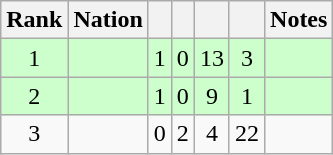<table class="wikitable sortable" style="text-align: center;">
<tr>
<th>Rank</th>
<th>Nation</th>
<th></th>
<th></th>
<th></th>
<th></th>
<th>Notes</th>
</tr>
<tr style="background:#cfc;">
<td>1</td>
<td align=left></td>
<td>1</td>
<td>0</td>
<td>13</td>
<td>3</td>
<td></td>
</tr>
<tr style="background:#cfc;">
<td>2</td>
<td align=left></td>
<td>1</td>
<td>0</td>
<td>9</td>
<td>1</td>
<td></td>
</tr>
<tr>
<td>3</td>
<td align=left></td>
<td>0</td>
<td>2</td>
<td>4</td>
<td>22</td>
<td></td>
</tr>
</table>
